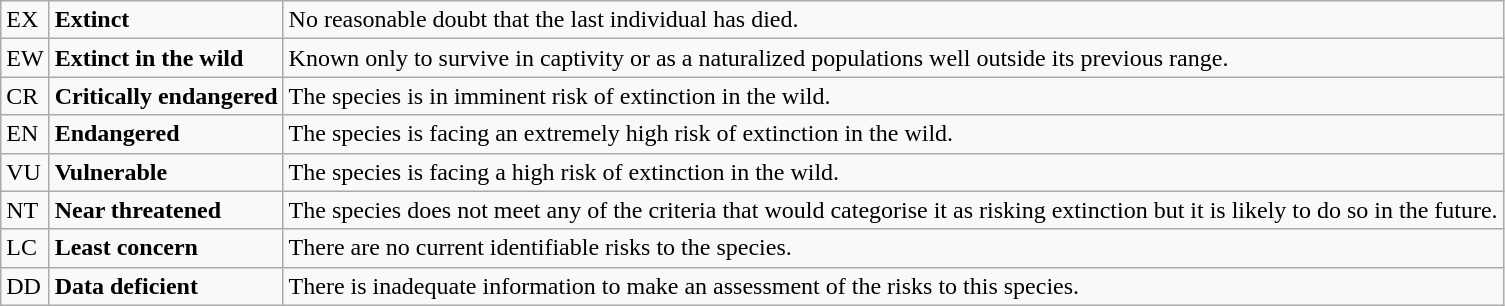<table class="wikitable" style="text-align:left">
<tr>
<td>EX</td>
<td><strong>Extinct</strong></td>
<td>No reasonable doubt that the last individual has died.</td>
</tr>
<tr>
<td>EW</td>
<td><strong>Extinct in the wild</strong></td>
<td>Known only to survive in captivity or as a naturalized populations well outside its previous range.</td>
</tr>
<tr>
<td>CR</td>
<td><strong>Critically endangered</strong></td>
<td>The species is in imminent risk of extinction in the wild.</td>
</tr>
<tr>
<td>EN</td>
<td><strong>Endangered</strong></td>
<td>The species is facing an extremely high risk of extinction in the wild.</td>
</tr>
<tr>
<td>VU</td>
<td><strong>Vulnerable</strong></td>
<td>The species is facing a high risk of extinction in the wild.</td>
</tr>
<tr>
<td>NT</td>
<td><strong>Near threatened</strong></td>
<td>The species does not meet any of the criteria that would categorise it as risking extinction but it is likely to do so in the future.</td>
</tr>
<tr>
<td>LC</td>
<td><strong>Least concern</strong></td>
<td>There are no current identifiable risks to the species.</td>
</tr>
<tr>
<td>DD</td>
<td><strong>Data deficient</strong></td>
<td>There is inadequate information to make an assessment of the risks to this species.</td>
</tr>
</table>
